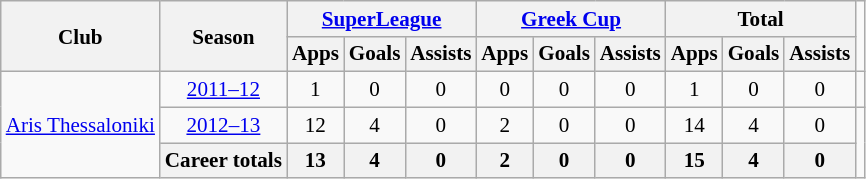<table class="wikitable" style="font-size:88%; text-align: center">
<tr>
<th rowspan=2>Club</th>
<th rowspan=2>Season</th>
<th colspan=3><a href='#'>SuperLeague</a></th>
<th colspan=3><a href='#'>Greek Cup</a></th>
<th colspan=3>Total</th>
</tr>
<tr>
<th>Apps</th>
<th>Goals</th>
<th>Assists</th>
<th>Apps</th>
<th>Goals</th>
<th>Assists</th>
<th>Apps</th>
<th>Goals</th>
<th>Assists</th>
</tr>
<tr>
<td rowspan=7><a href='#'>Aris Thessaloniki</a></td>
<td><a href='#'>2011–12</a></td>
<td>1</td>
<td>0</td>
<td>0</td>
<td>0</td>
<td>0</td>
<td>0</td>
<td>1</td>
<td>0</td>
<td>0</td>
<td></td>
</tr>
<tr>
<td><a href='#'>2012–13</a></td>
<td>12</td>
<td>4</td>
<td>0</td>
<td>2</td>
<td>0</td>
<td>0</td>
<td>14</td>
<td>4</td>
<td>0</td>
</tr>
<tr>
<th>Career totals</th>
<th>13</th>
<th>4</th>
<th>0</th>
<th>2</th>
<th>0</th>
<th>0</th>
<th>15</th>
<th>4</th>
<th>0</th>
</tr>
</table>
